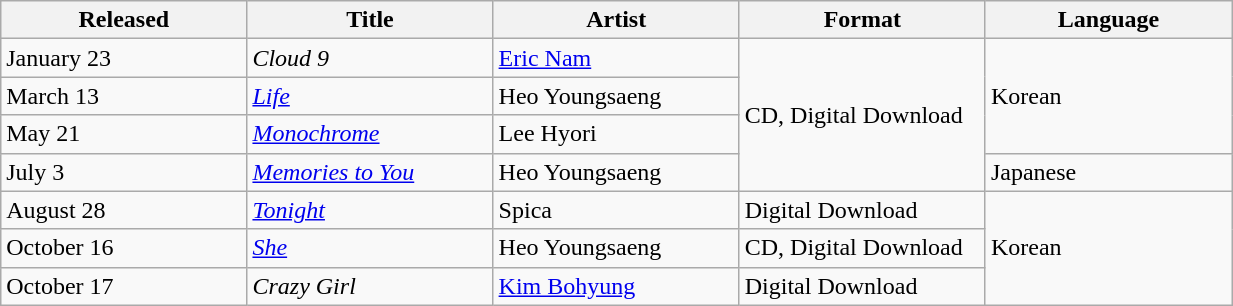<table class="wikitable sortable" align="left center" style="width:65%;">
<tr>
<th style="width:20%;">Released</th>
<th style="width:20%;">Title</th>
<th style="width:20%;">Artist</th>
<th style="width:20%;">Format</th>
<th style="width:20%;">Language</th>
</tr>
<tr>
<td>January 23</td>
<td><em>Cloud 9</em></td>
<td><a href='#'>Eric Nam</a></td>
<td rowspan="4">CD, Digital Download</td>
<td rowspan="3">Korean</td>
</tr>
<tr>
<td>March 13</td>
<td><em><a href='#'>Life</a></em></td>
<td>Heo Youngsaeng</td>
</tr>
<tr>
<td>May 21</td>
<td><em><a href='#'>Monochrome</a></em></td>
<td>Lee Hyori</td>
</tr>
<tr>
<td>July 3</td>
<td><em><a href='#'>Memories to You</a></em></td>
<td>Heo Youngsaeng</td>
<td>Japanese</td>
</tr>
<tr>
<td>August 28</td>
<td><em><a href='#'>Tonight</a></em></td>
<td>Spica</td>
<td>Digital Download</td>
<td rowspan="3">Korean</td>
</tr>
<tr>
<td>October 16</td>
<td><em><a href='#'>She</a></em></td>
<td>Heo Youngsaeng</td>
<td>CD, Digital Download</td>
</tr>
<tr>
<td>October 17</td>
<td><em>Crazy Girl</em></td>
<td><a href='#'>Kim Bohyung</a></td>
<td>Digital Download</td>
</tr>
</table>
